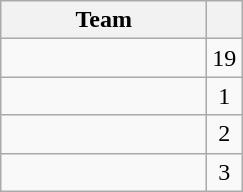<table class="wikitable">
<tr>
<th style="width:130px">Team</th>
<th></th>
</tr>
<tr>
<td> <sup></sup></td>
<td align=center>19</td>
</tr>
<tr>
<td></td>
<td align=center>1</td>
</tr>
<tr>
<td></td>
<td align=center>2</td>
</tr>
<tr>
<td></td>
<td align=center>3</td>
</tr>
</table>
